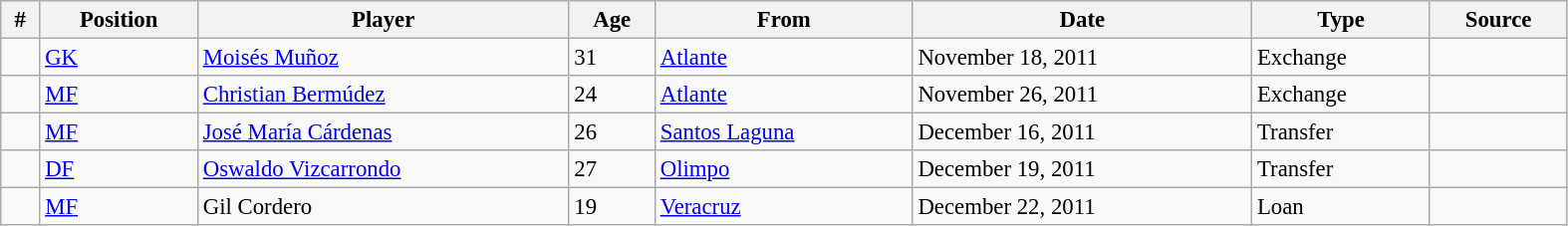<table class="wikitable sortable" style="width:83%; text-align:center; font-size:95%; text-align:left;">
<tr>
<th><strong>#</strong></th>
<th><strong>Position</strong></th>
<th><strong>Player</strong></th>
<th><strong>Age</strong></th>
<th><strong>From</strong></th>
<th><strong>Date</strong></th>
<th><strong>Type</strong></th>
<th><strong>Source</strong></th>
</tr>
<tr>
<td></td>
<td><a href='#'>GK</a></td>
<td> <a href='#'>Moisés Muñoz</a></td>
<td>31</td>
<td> <a href='#'>Atlante</a></td>
<td>November 18, 2011</td>
<td>Exchange</td>
<td></td>
</tr>
<tr>
<td></td>
<td><a href='#'>MF</a></td>
<td> <a href='#'>Christian Bermúdez</a></td>
<td>24</td>
<td> <a href='#'>Atlante</a></td>
<td>November 26, 2011</td>
<td>Exchange</td>
<td></td>
</tr>
<tr>
<td></td>
<td><a href='#'>MF</a></td>
<td> <a href='#'>José María Cárdenas</a></td>
<td>26</td>
<td> <a href='#'>Santos Laguna</a></td>
<td>December 16, 2011</td>
<td>Transfer</td>
<td></td>
</tr>
<tr>
<td></td>
<td><a href='#'>DF</a></td>
<td> <a href='#'>Oswaldo Vizcarrondo</a></td>
<td>27</td>
<td> <a href='#'>Olimpo</a></td>
<td>December 19, 2011</td>
<td>Transfer</td>
<td></td>
</tr>
<tr>
<td></td>
<td><a href='#'>MF</a></td>
<td> Gil Cordero</td>
<td>19</td>
<td> <a href='#'>Veracruz</a></td>
<td>December 22, 2011</td>
<td>Loan</td>
<td></td>
</tr>
</table>
